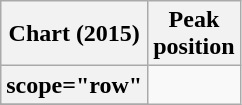<table class="wikitable plainrowheaders">
<tr>
<th scope="col">Chart (2015)</th>
<th scope="col">Peak<br>position</th>
</tr>
<tr>
<th>scope="row" </th>
</tr>
<tr>
</tr>
<tr>
</tr>
</table>
